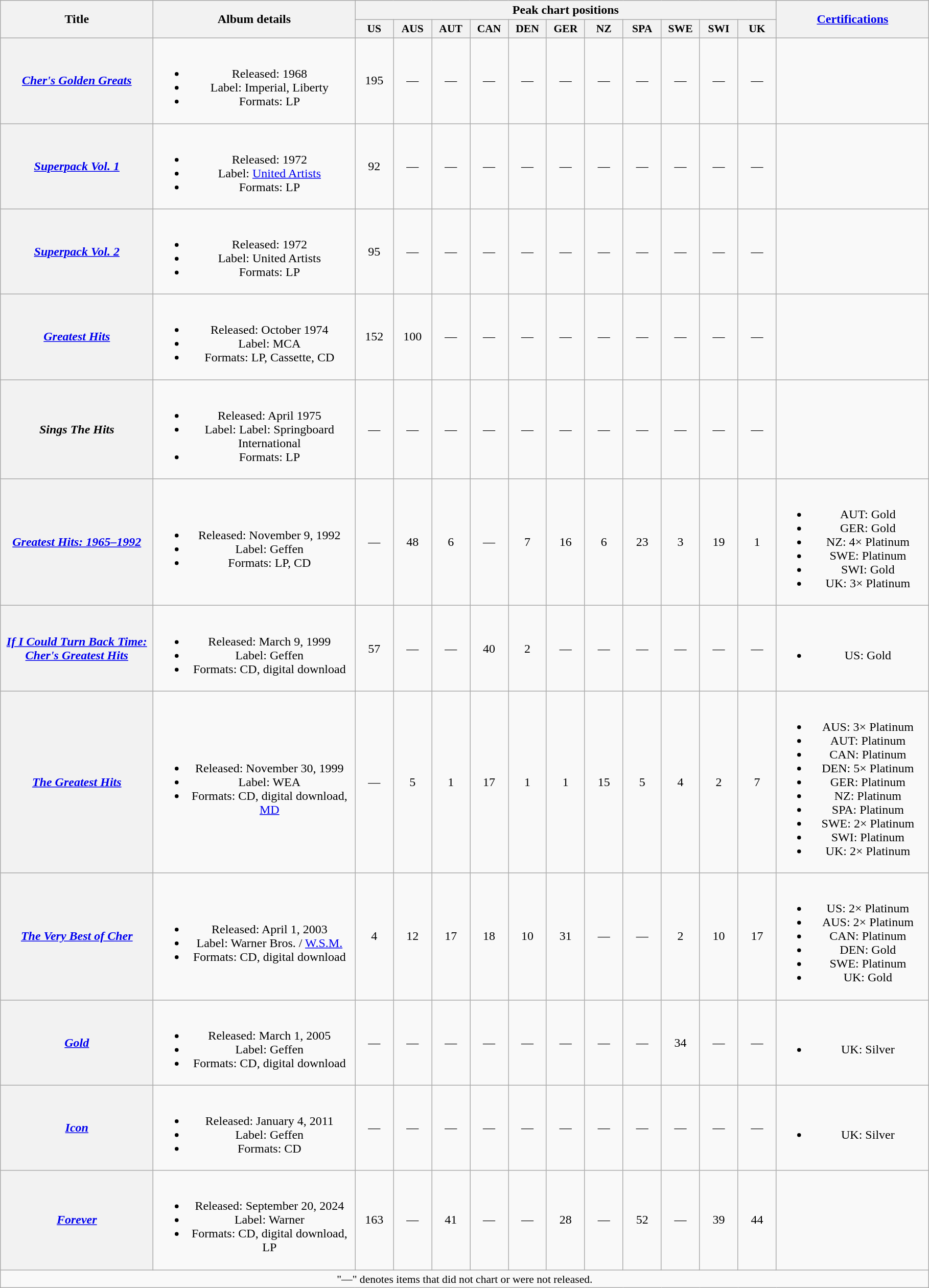<table class="wikitable plainrowheaders" style="text-align:center;">
<tr>
<th scope="col" rowspan="2" style="width:12em;">Title</th>
<th scope="col" rowspan="2" style="width:16em;">Album details</th>
<th scope="col" colspan="11">Peak chart positions</th>
<th scope="col" rowspan="2" style="width:12em;"><a href='#'>Certifications</a></th>
</tr>
<tr>
<th scope="col" style="width:3em;font-size:90%;">US<br></th>
<th scope="col" style="width:3em;font-size:90%;">AUS<br></th>
<th scope="col" style="width:3em;font-size:90%;">AUT<br></th>
<th scope="col" style="width:3em;font-size:90%;">CAN<br></th>
<th scope="col" style="width:3em;font-size:90%;">DEN<br></th>
<th scope="col" style="width:3em;font-size:90%;">GER<br></th>
<th scope="col" style="width:3em;font-size:90%;">NZ<br></th>
<th scope="col" style="width:3em;font-size:90%;">SPA<br></th>
<th scope="col" style="width:3em;font-size:90%;">SWE<br></th>
<th scope="col" style="width:3em;font-size:90%;">SWI<br></th>
<th scope="col" style="width:3em;font-size:90%;">UK<br></th>
</tr>
<tr>
<th scope="row"><em><a href='#'>Cher's Golden Greats</a></em></th>
<td><br><ul><li>Released: 1968</li><li>Label: Imperial, Liberty</li><li>Formats: LP</li></ul></td>
<td>195</td>
<td>—</td>
<td>—</td>
<td>—</td>
<td>—</td>
<td>—</td>
<td>—</td>
<td>—</td>
<td>—</td>
<td>—</td>
<td>—</td>
<td></td>
</tr>
<tr>
<th scope="row"><em><a href='#'>Superpack Vol. 1</a></em></th>
<td><br><ul><li>Released: 1972</li><li>Label: <a href='#'>United Artists</a></li><li>Formats: LP</li></ul></td>
<td>92</td>
<td>—</td>
<td>—</td>
<td>—</td>
<td>—</td>
<td>—</td>
<td>—</td>
<td>—</td>
<td>—</td>
<td>—</td>
<td>—</td>
<td></td>
</tr>
<tr>
<th scope="row"><em><a href='#'>Superpack Vol. 2</a></em></th>
<td><br><ul><li>Released: 1972</li><li>Label: United Artists</li><li>Formats: LP</li></ul></td>
<td>95</td>
<td>—</td>
<td>—</td>
<td>—</td>
<td>—</td>
<td>—</td>
<td>—</td>
<td>—</td>
<td>—</td>
<td>—</td>
<td>—</td>
<td></td>
</tr>
<tr>
<th scope="row"><em><a href='#'>Greatest Hits</a></em></th>
<td><br><ul><li>Released: October 1974</li><li>Label: MCA</li><li>Formats: LP, Cassette, CD</li></ul></td>
<td>152</td>
<td>100</td>
<td>—</td>
<td>—</td>
<td>—</td>
<td>—</td>
<td>—</td>
<td>—</td>
<td>—</td>
<td>—</td>
<td>—</td>
<td></td>
</tr>
<tr>
<th scope="row"><em>Sings The Hits</em> </th>
<td><br><ul><li>Released: April 1975</li><li>Label: Label: Springboard International</li><li>Formats: LP</li></ul></td>
<td>—</td>
<td>—</td>
<td>—</td>
<td>—</td>
<td>—</td>
<td>—</td>
<td>—</td>
<td>—</td>
<td>—</td>
<td>—</td>
<td>—</td>
<td></td>
</tr>
<tr>
<th scope="row"><em><a href='#'>Greatest Hits: 1965–1992</a></em></th>
<td><br><ul><li>Released: November 9, 1992</li><li>Label: Geffen</li><li>Formats: LP, CD</li></ul></td>
<td>—</td>
<td>48</td>
<td>6</td>
<td>—</td>
<td>7</td>
<td>16</td>
<td>6</td>
<td>23</td>
<td>3</td>
<td>19</td>
<td>1</td>
<td><br><ul><li>AUT: Gold</li><li>GER: Gold</li><li>NZ: 4× Platinum</li><li>SWE: Platinum</li><li>SWI: Gold</li><li>UK: 3× Platinum</li></ul></td>
</tr>
<tr>
<th scope="row"><em><a href='#'>If I Could Turn Back Time:<br> Cher's Greatest Hits</a></em></th>
<td><br><ul><li>Released: March 9, 1999</li><li>Label: Geffen</li><li>Formats: CD, digital download</li></ul></td>
<td>57</td>
<td>—</td>
<td>—</td>
<td>40</td>
<td>2</td>
<td>—</td>
<td>—</td>
<td>—</td>
<td>—</td>
<td>—</td>
<td>—</td>
<td><br><ul><li>US: Gold</li></ul></td>
</tr>
<tr>
<th scope="row"><em><a href='#'>The Greatest Hits</a></em></th>
<td><br><ul><li>Released: November 30, 1999</li><li>Label: WEA</li><li>Formats: CD, digital download, <a href='#'>MD</a></li></ul></td>
<td>—</td>
<td>5</td>
<td>1</td>
<td>17</td>
<td>1</td>
<td>1</td>
<td>15</td>
<td>5</td>
<td>4</td>
<td>2</td>
<td>7</td>
<td><br><ul><li>AUS: 3× Platinum</li><li>AUT: Platinum</li><li>CAN: Platinum</li><li>DEN: 5× Platinum</li><li>GER: Platinum</li><li>NZ: Platinum</li><li>SPA: Platinum</li><li>SWE: 2× Platinum</li><li>SWI: Platinum</li><li>UK: 2× Platinum</li></ul></td>
</tr>
<tr>
<th scope="row"><em><a href='#'>The Very Best of Cher</a></em></th>
<td><br><ul><li>Released: April 1, 2003</li><li>Label: Warner Bros. / <a href='#'>W.S.M.</a></li><li>Formats: CD, digital download</li></ul></td>
<td>4</td>
<td>12</td>
<td>17</td>
<td>18</td>
<td>10</td>
<td>31</td>
<td>—</td>
<td>—</td>
<td>2</td>
<td>10</td>
<td>17</td>
<td><br><ul><li>US: 2× Platinum</li><li>AUS: 2× Platinum</li><li>CAN: Platinum</li><li>DEN: Gold</li><li>SWE: Platinum</li><li>UK: Gold</li></ul></td>
</tr>
<tr>
<th scope="row"><em><a href='#'>Gold</a></em></th>
<td><br><ul><li>Released: March 1, 2005</li><li>Label: Geffen</li><li>Formats: CD, digital download</li></ul></td>
<td>—</td>
<td>—</td>
<td>—</td>
<td>—</td>
<td>—</td>
<td>—</td>
<td>—</td>
<td>—</td>
<td>34</td>
<td>—</td>
<td>—</td>
<td><br><ul><li>UK: Silver</li></ul></td>
</tr>
<tr>
<th scope="row"><em><a href='#'>Icon</a></em></th>
<td><br><ul><li>Released: January 4, 2011</li><li>Label: Geffen</li><li>Formats: CD</li></ul></td>
<td>—<br></td>
<td>—</td>
<td>—</td>
<td>—</td>
<td>—</td>
<td>—</td>
<td>—</td>
<td>—</td>
<td>—</td>
<td>—</td>
<td>—<br></td>
<td><br><ul><li>UK: Silver</li></ul></td>
</tr>
<tr>
<th scope="row"><em><a href='#'>Forever</a></em></th>
<td><br><ul><li>Released: September 20, 2024</li><li>Label: Warner</li><li>Formats: CD, digital download, LP</li></ul></td>
<td>163</td>
<td>—</td>
<td>41</td>
<td>—</td>
<td>—</td>
<td>28</td>
<td>—</td>
<td>52</td>
<td>—</td>
<td>39</td>
<td>44</td>
<td></td>
</tr>
<tr>
<td colspan="15" style="text-align:center; font-size:90%;">"—" denotes items that did not chart or were not released.</td>
</tr>
</table>
